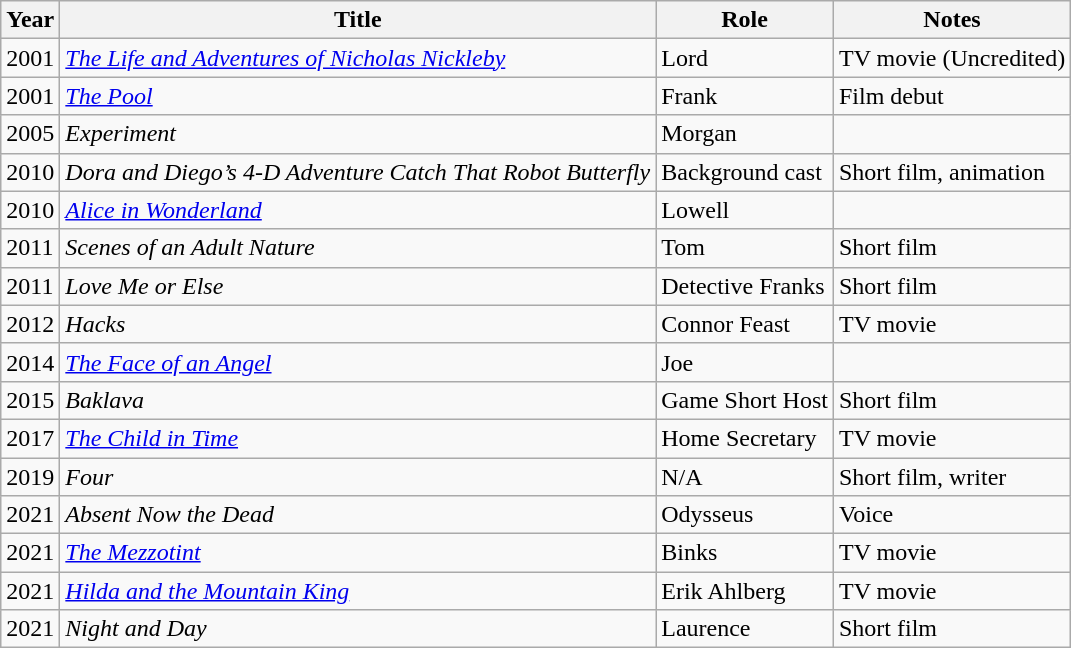<table class="wikitable sortable">
<tr>
<th>Year</th>
<th>Title</th>
<th>Role</th>
<th>Notes</th>
</tr>
<tr>
<td>2001</td>
<td><em><a href='#'>The Life and Adventures of Nicholas Nickleby</a></em></td>
<td>Lord</td>
<td>TV movie (Uncredited)</td>
</tr>
<tr>
<td>2001</td>
<td><em><a href='#'>The Pool</a></em></td>
<td>Frank</td>
<td>Film debut</td>
</tr>
<tr>
<td>2005</td>
<td><em>Experiment</em></td>
<td>Morgan</td>
<td></td>
</tr>
<tr>
<td>2010</td>
<td><em>Dora and Diego’s 4-D Adventure Catch That Robot Butterfly</em></td>
<td>Background cast</td>
<td>Short film, animation</td>
</tr>
<tr>
<td>2010</td>
<td><em><a href='#'>Alice in Wonderland</a></em></td>
<td>Lowell</td>
<td></td>
</tr>
<tr>
<td>2011</td>
<td><em>Scenes of an Adult Nature</em></td>
<td>Tom</td>
<td>Short film</td>
</tr>
<tr>
<td>2011</td>
<td><em>Love Me or Else</em></td>
<td>Detective Franks</td>
<td>Short film</td>
</tr>
<tr>
<td>2012</td>
<td><em>Hacks</em></td>
<td>Connor Feast</td>
<td>TV movie</td>
</tr>
<tr>
<td>2014</td>
<td><em><a href='#'>The Face of an Angel</a></em></td>
<td>Joe</td>
<td></td>
</tr>
<tr>
<td>2015</td>
<td><em>Baklava</em></td>
<td>Game Short Host</td>
<td>Short film</td>
</tr>
<tr>
<td>2017</td>
<td><em><a href='#'>The Child in Time</a></em></td>
<td>Home Secretary</td>
<td>TV movie</td>
</tr>
<tr>
<td>2019</td>
<td><em>Four</em></td>
<td>N/A</td>
<td>Short film, writer</td>
</tr>
<tr>
<td>2021</td>
<td><em>Absent Now the Dead</em></td>
<td>Odysseus</td>
<td>Voice</td>
</tr>
<tr>
<td>2021</td>
<td><em><a href='#'> The Mezzotint</a></em></td>
<td>Binks</td>
<td>TV movie</td>
</tr>
<tr>
<td>2021</td>
<td><em><a href='#'>Hilda and the Mountain King</a></em></td>
<td>Erik Ahlberg</td>
<td>TV movie</td>
</tr>
<tr>
<td>2021</td>
<td><em>Night and Day</em></td>
<td>Laurence</td>
<td>Short film</td>
</tr>
</table>
